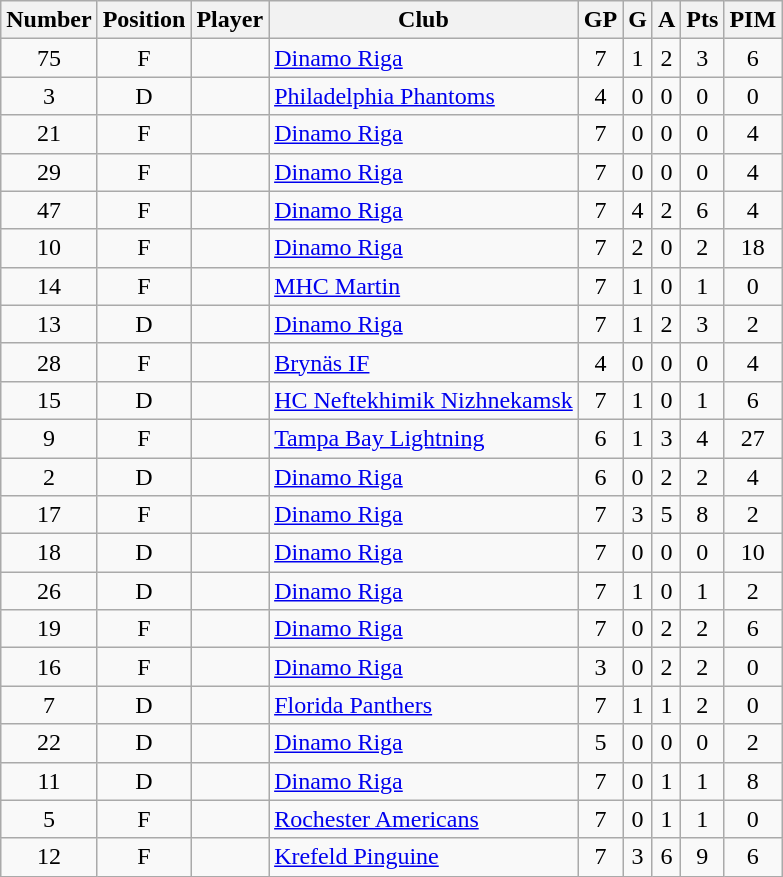<table class="wikitable sortable" style="text-align: center;">
<tr>
<th>Number</th>
<th>Position</th>
<th>Player</th>
<th>Club</th>
<th>GP</th>
<th>G</th>
<th>A</th>
<th>Pts</th>
<th>PIM</th>
</tr>
<tr>
<td>75</td>
<td>F</td>
<td align=left></td>
<td align=left><a href='#'>Dinamo Riga</a></td>
<td>7</td>
<td>1</td>
<td>2</td>
<td>3</td>
<td>6</td>
</tr>
<tr>
<td>3</td>
<td>D</td>
<td align=left></td>
<td align=left><a href='#'>Philadelphia Phantoms</a></td>
<td>4</td>
<td>0</td>
<td>0</td>
<td>0</td>
<td>0</td>
</tr>
<tr>
<td>21</td>
<td>F</td>
<td align=left></td>
<td align=left><a href='#'>Dinamo Riga</a></td>
<td>7</td>
<td>0</td>
<td>0</td>
<td>0</td>
<td>4</td>
</tr>
<tr>
<td>29</td>
<td>F</td>
<td align=left></td>
<td align=left><a href='#'>Dinamo Riga</a></td>
<td>7</td>
<td>0</td>
<td>0</td>
<td>0</td>
<td>4</td>
</tr>
<tr>
<td>47</td>
<td>F</td>
<td align=left></td>
<td align=left><a href='#'>Dinamo Riga</a></td>
<td>7</td>
<td>4</td>
<td>2</td>
<td>6</td>
<td>4</td>
</tr>
<tr>
<td>10</td>
<td>F</td>
<td align=left></td>
<td align=left><a href='#'>Dinamo Riga</a></td>
<td>7</td>
<td>2</td>
<td>0</td>
<td>2</td>
<td>18</td>
</tr>
<tr>
<td>14</td>
<td>F</td>
<td align=left></td>
<td align=left><a href='#'>MHC Martin</a></td>
<td>7</td>
<td>1</td>
<td>0</td>
<td>1</td>
<td>0</td>
</tr>
<tr>
<td>13</td>
<td>D</td>
<td align=left></td>
<td align=left><a href='#'>Dinamo Riga</a></td>
<td>7</td>
<td>1</td>
<td>2</td>
<td>3</td>
<td>2</td>
</tr>
<tr>
<td>28</td>
<td>F</td>
<td align=left></td>
<td align=left><a href='#'>Brynäs IF</a></td>
<td>4</td>
<td>0</td>
<td>0</td>
<td>0</td>
<td>4</td>
</tr>
<tr>
<td>15</td>
<td>D</td>
<td align=left></td>
<td align=left><a href='#'>HC Neftekhimik Nizhnekamsk</a></td>
<td>7</td>
<td>1</td>
<td>0</td>
<td>1</td>
<td>6</td>
</tr>
<tr>
<td>9</td>
<td>F</td>
<td align=left></td>
<td align=left><a href='#'>Tampa Bay Lightning</a></td>
<td>6</td>
<td>1</td>
<td>3</td>
<td>4</td>
<td>27</td>
</tr>
<tr>
<td>2</td>
<td>D</td>
<td align=left></td>
<td align=left><a href='#'>Dinamo Riga</a></td>
<td>6</td>
<td>0</td>
<td>2</td>
<td>2</td>
<td>4</td>
</tr>
<tr>
<td>17</td>
<td>F</td>
<td align=left></td>
<td align=left><a href='#'>Dinamo Riga</a></td>
<td>7</td>
<td>3</td>
<td>5</td>
<td>8</td>
<td>2</td>
</tr>
<tr>
<td>18</td>
<td>D</td>
<td align=left></td>
<td align=left><a href='#'>Dinamo Riga</a></td>
<td>7</td>
<td>0</td>
<td>0</td>
<td>0</td>
<td>10</td>
</tr>
<tr>
<td>26</td>
<td>D</td>
<td align=left></td>
<td align=left><a href='#'>Dinamo Riga</a></td>
<td>7</td>
<td>1</td>
<td>0</td>
<td>1</td>
<td>2</td>
</tr>
<tr>
<td>19</td>
<td>F</td>
<td align=left></td>
<td align=left><a href='#'>Dinamo Riga</a></td>
<td>7</td>
<td>0</td>
<td>2</td>
<td>2</td>
<td>6</td>
</tr>
<tr>
<td>16</td>
<td>F</td>
<td align=left></td>
<td align=left><a href='#'>Dinamo Riga</a></td>
<td>3</td>
<td>0</td>
<td>2</td>
<td>2</td>
<td>0</td>
</tr>
<tr>
<td>7</td>
<td>D</td>
<td align=left></td>
<td align=left><a href='#'>Florida Panthers</a></td>
<td>7</td>
<td>1</td>
<td>1</td>
<td>2</td>
<td>0</td>
</tr>
<tr>
<td>22</td>
<td>D</td>
<td align=left></td>
<td align=left><a href='#'>Dinamo Riga</a></td>
<td>5</td>
<td>0</td>
<td>0</td>
<td>0</td>
<td>2</td>
</tr>
<tr>
<td>11</td>
<td>D</td>
<td align=left></td>
<td align=left><a href='#'>Dinamo Riga</a></td>
<td>7</td>
<td>0</td>
<td>1</td>
<td>1</td>
<td>8</td>
</tr>
<tr>
<td>5</td>
<td>F</td>
<td align=left></td>
<td align=left><a href='#'>Rochester Americans</a></td>
<td>7</td>
<td>0</td>
<td>1</td>
<td>1</td>
<td>0</td>
</tr>
<tr>
<td>12</td>
<td>F</td>
<td align=left></td>
<td align=left><a href='#'>Krefeld Pinguine</a></td>
<td>7</td>
<td>3</td>
<td>6</td>
<td>9</td>
<td>6</td>
</tr>
</table>
